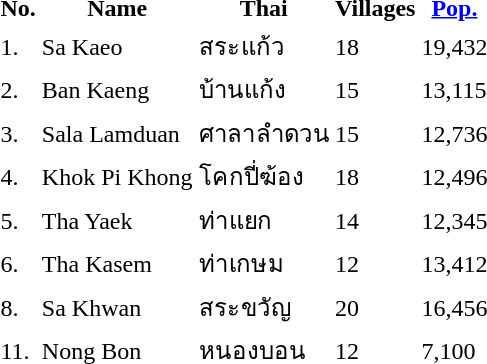<table>
<tr>
<th>No.</th>
<th>Name</th>
<th>Thai</th>
<th>Villages</th>
<th><a href='#'>Pop.</a></th>
</tr>
<tr>
<td>1.</td>
<td>Sa Kaeo</td>
<td>สระแก้ว</td>
<td>18</td>
<td>19,432</td>
</tr>
<tr>
<td>2.</td>
<td>Ban Kaeng</td>
<td>บ้านแก้ง</td>
<td>15</td>
<td>13,115</td>
</tr>
<tr>
<td>3.</td>
<td>Sala Lamduan</td>
<td>ศาลาลำดวน</td>
<td>15</td>
<td>12,736</td>
</tr>
<tr>
<td>4.</td>
<td>Khok Pi Khong</td>
<td>โคกปี่ฆ้อง</td>
<td>18</td>
<td>12,496</td>
</tr>
<tr>
<td>5.</td>
<td>Tha Yaek</td>
<td>ท่าแยก</td>
<td>14</td>
<td>12,345</td>
</tr>
<tr>
<td>6.</td>
<td>Tha Kasem</td>
<td>ท่าเกษม</td>
<td>12</td>
<td>13,412</td>
</tr>
<tr>
<td>8.</td>
<td>Sa Khwan</td>
<td>สระขวัญ</td>
<td>20</td>
<td>16,456</td>
</tr>
<tr>
<td>11.</td>
<td>Nong Bon</td>
<td>หนองบอน</td>
<td>12</td>
<td>7,100</td>
</tr>
</table>
